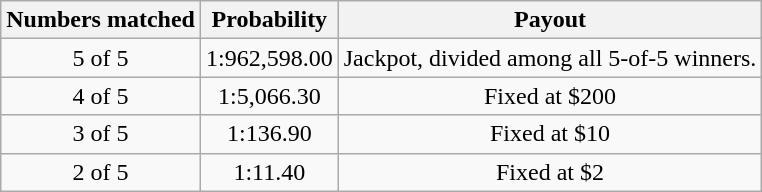<table class="wikitable">
<tr>
<th>Numbers matched</th>
<th>Probability</th>
<th>Payout</th>
</tr>
<tr align="center">
<td>5 of 5</td>
<td>1:962,598.00</td>
<td>Jackpot, divided among all 5-of-5 winners.</td>
</tr>
<tr align="center">
<td>4 of 5</td>
<td>1:5,066.30</td>
<td>Fixed at $200</td>
</tr>
<tr align="center">
<td>3 of 5</td>
<td>1:136.90</td>
<td>Fixed at $10</td>
</tr>
<tr align="center">
<td>2 of 5</td>
<td>1:11.40</td>
<td>Fixed at $2</td>
</tr>
</table>
